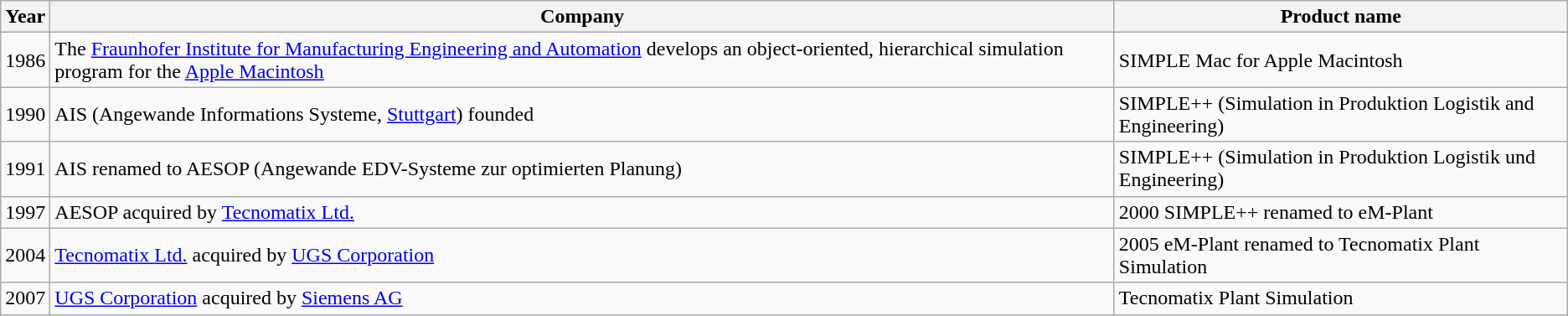<table class="wikitable center;">
<tr>
<th>Year</th>
<th>Company</th>
<th>Product name</th>
</tr>
<tr>
<td>1986</td>
<td>The <a href='#'>Fraunhofer Institute for Manufacturing Engineering and Automation</a> develops an object-oriented, hierarchical simulation program for the <a href='#'>Apple Macintosh</a></td>
<td>SIMPLE Mac for Apple Macintosh</td>
</tr>
<tr>
<td>1990</td>
<td>AIS (Angewande Informations Systeme, <a href='#'>Stuttgart</a>) founded</td>
<td>SIMPLE++ (Simulation in Produktion Logistik and Engineering)</td>
</tr>
<tr>
<td>1991</td>
<td>AIS renamed to AESOP (Angewande EDV-Systeme zur optimierten Planung)</td>
<td>SIMPLE++ (Simulation in Produktion Logistik und Engineering)</td>
</tr>
<tr>
<td>1997</td>
<td>AESOP acquired by <a href='#'>Tecnomatix Ltd.</a></td>
<td>2000 SIMPLE++ renamed to eM-Plant</td>
</tr>
<tr>
<td>2004</td>
<td><a href='#'>Tecnomatix Ltd.</a> acquired by <a href='#'>UGS Corporation</a></td>
<td>2005 eM-Plant renamed to Tecnomatix Plant Simulation</td>
</tr>
<tr>
<td>2007</td>
<td><a href='#'>UGS Corporation</a> acquired by <a href='#'>Siemens AG</a></td>
<td>Tecnomatix Plant Simulation</td>
</tr>
</table>
